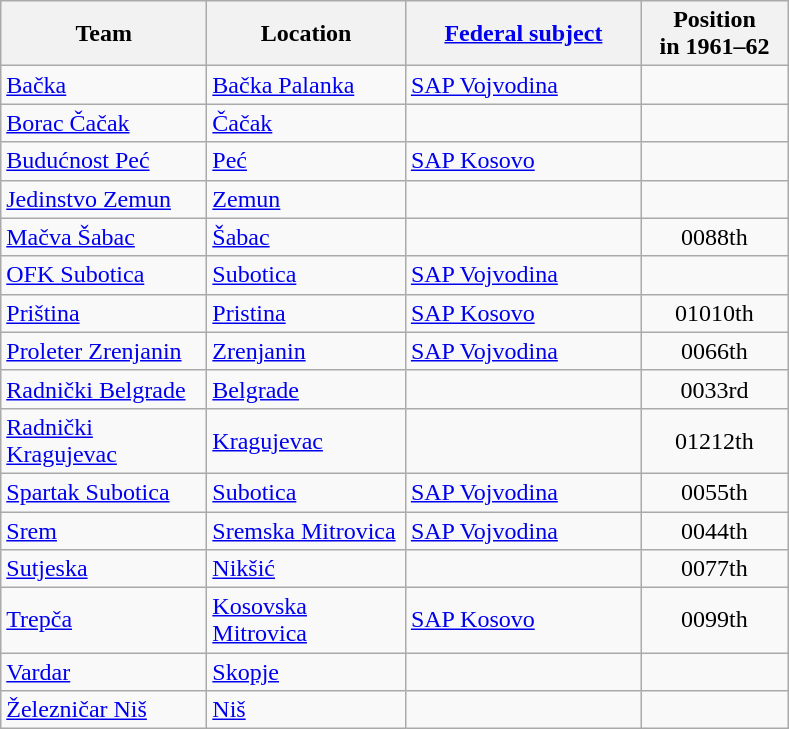<table class="wikitable sortable" style="text-align: left;">
<tr>
<th width="130">Team</th>
<th width="125">Location</th>
<th width="150"><a href='#'>Federal subject</a></th>
<th width="90">Position<br>in 1961–62</th>
</tr>
<tr>
<td><a href='#'>Bačka</a></td>
<td><a href='#'>Bačka Palanka</a></td>
<td> <a href='#'>SAP Vojvodina</a></td>
<td></td>
</tr>
<tr>
<td><a href='#'>Borac Čačak</a></td>
<td><a href='#'>Čačak</a></td>
<td></td>
<td></td>
</tr>
<tr>
<td><a href='#'>Budućnost Peć</a></td>
<td><a href='#'>Peć</a></td>
<td> <a href='#'>SAP Kosovo</a></td>
<td></td>
</tr>
<tr>
<td><a href='#'>Jedinstvo Zemun</a></td>
<td><a href='#'>Zemun</a></td>
<td></td>
<td></td>
</tr>
<tr>
<td><a href='#'>Mačva Šabac</a></td>
<td><a href='#'>Šabac</a></td>
<td></td>
<td style="text-align:center;"><span>008</span>8th</td>
</tr>
<tr>
<td><a href='#'>OFK Subotica</a></td>
<td><a href='#'>Subotica</a></td>
<td> <a href='#'>SAP Vojvodina</a></td>
<td></td>
</tr>
<tr>
<td><a href='#'>Priština</a></td>
<td><a href='#'>Pristina</a></td>
<td> <a href='#'>SAP Kosovo</a></td>
<td style="text-align:center;"><span>010</span>10th</td>
</tr>
<tr>
<td><a href='#'>Proleter Zrenjanin</a></td>
<td><a href='#'>Zrenjanin</a></td>
<td> <a href='#'>SAP Vojvodina</a></td>
<td style="text-align:center;"><span>006</span>6th</td>
</tr>
<tr>
<td><a href='#'>Radnički Belgrade</a></td>
<td><a href='#'>Belgrade</a></td>
<td></td>
<td style="text-align:center;"><span>003</span>3rd</td>
</tr>
<tr>
<td><a href='#'>Radnički Kragujevac</a></td>
<td><a href='#'>Kragujevac</a></td>
<td></td>
<td style="text-align:center;"><span>012</span>12th</td>
</tr>
<tr>
<td><a href='#'>Spartak Subotica</a></td>
<td><a href='#'>Subotica</a></td>
<td> <a href='#'>SAP Vojvodina</a></td>
<td style="text-align:center;"><span>005</span>5th</td>
</tr>
<tr>
<td><a href='#'>Srem</a></td>
<td><a href='#'>Sremska Mitrovica</a></td>
<td> <a href='#'>SAP Vojvodina</a></td>
<td style="text-align:center;"><span>004</span>4th</td>
</tr>
<tr>
<td><a href='#'>Sutjeska</a></td>
<td><a href='#'>Nikšić</a></td>
<td></td>
<td style="text-align:center;"><span>007</span>7th</td>
</tr>
<tr>
<td><a href='#'>Trepča</a></td>
<td><a href='#'>Kosovska Mitrovica</a></td>
<td> <a href='#'>SAP Kosovo</a></td>
<td style="text-align:center;"><span>009</span>9th</td>
</tr>
<tr>
<td><a href='#'>Vardar</a></td>
<td><a href='#'>Skopje</a></td>
<td></td>
<td></td>
</tr>
<tr>
<td><a href='#'>Železničar Niš</a></td>
<td><a href='#'>Niš</a></td>
<td></td>
<td></td>
</tr>
</table>
